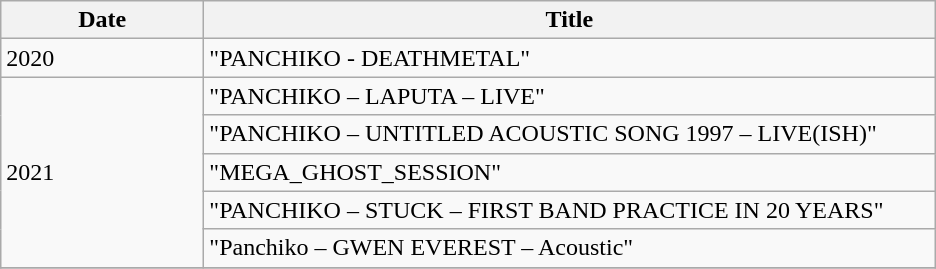<table class="wikitable sortable">
<tr>
<th scope="col" style="width:8em;">Date</th>
<th scope="col" style="width:30em;">Title</th>
</tr>
<tr>
<td>2020</td>
<td>"PANCHIKO - DEATHMETAL"</td>
</tr>
<tr>
<td rowspan="5">2021</td>
<td>"PANCHIKO – LAPUTA – LIVE"</td>
</tr>
<tr>
<td>"PANCHIKO – UNTITLED ACOUSTIC SONG 1997 – LIVE(ISH)"</td>
</tr>
<tr>
<td>"MEGA_GHOST_SESSION"</td>
</tr>
<tr>
<td>"PANCHIKO – STUCK – FIRST BAND PRACTICE IN 20 YEARS"</td>
</tr>
<tr>
<td>"Panchiko – GWEN EVEREST – Acoustic"</td>
</tr>
<tr>
</tr>
</table>
